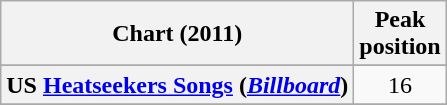<table class="wikitable sortable plainrowheaders" style="text-align:center">
<tr>
<th scope="col">Chart (2011)</th>
<th scope="col">Peak<br>position</th>
</tr>
<tr>
</tr>
<tr>
<th scope="row">US <a href='#'>Heatseekers Songs</a> (<em><a href='#'>Billboard</a></em>)</th>
<td style="text-align:center;">16</td>
</tr>
<tr>
</tr>
</table>
